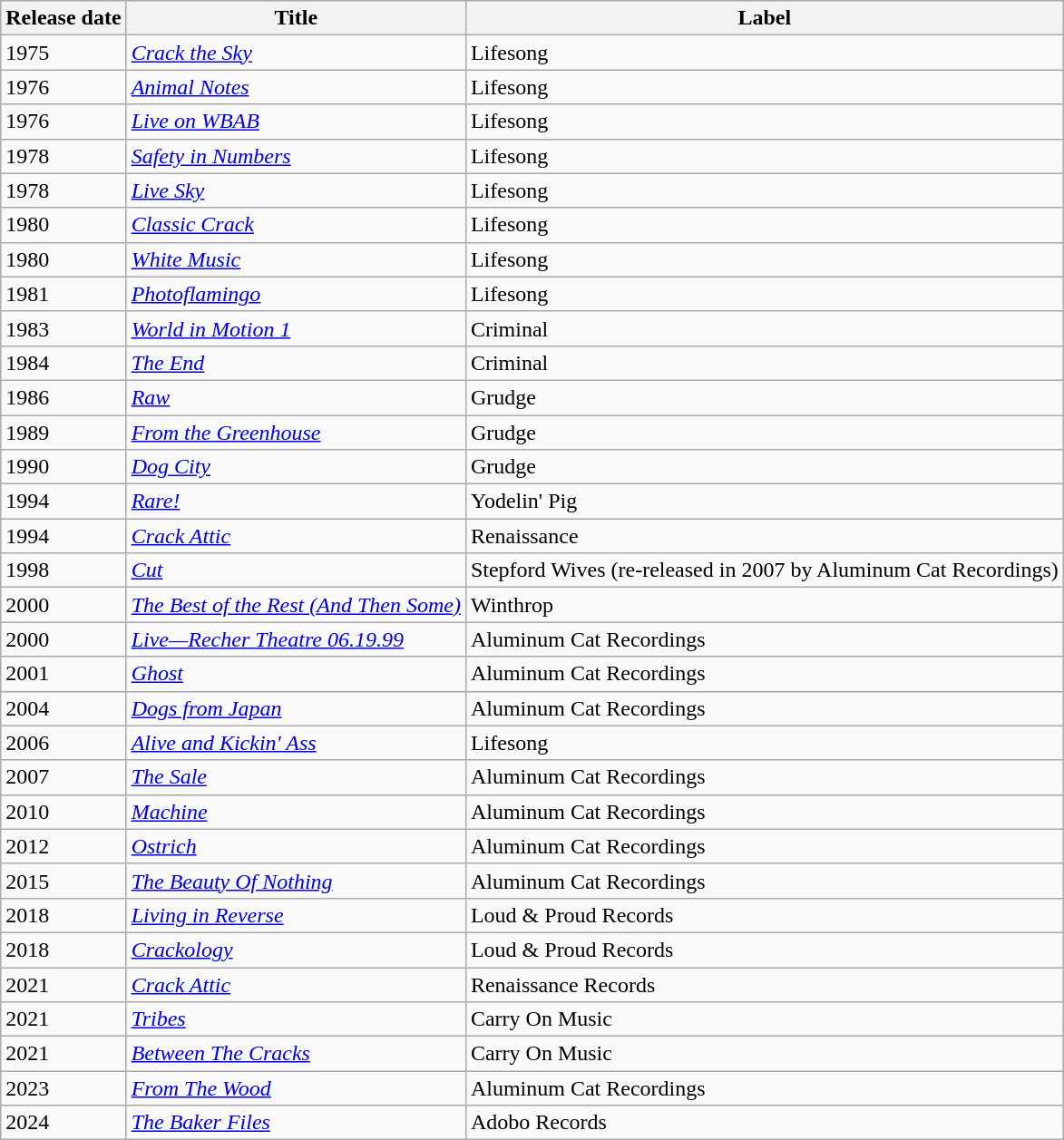<table class="wikitable">
<tr>
<th>Release date</th>
<th>Title</th>
<th>Label</th>
</tr>
<tr>
<td>1975</td>
<td><em><a href='#'>Crack the Sky</a></em></td>
<td>Lifesong</td>
</tr>
<tr>
<td>1976</td>
<td><em><a href='#'>Animal Notes</a></em></td>
<td>Lifesong</td>
</tr>
<tr>
<td>1976</td>
<td><em><a href='#'>Live on WBAB</a></em></td>
<td>Lifesong</td>
</tr>
<tr>
<td>1978</td>
<td><em><a href='#'>Safety in Numbers</a></em></td>
<td>Lifesong</td>
</tr>
<tr>
<td>1978</td>
<td><em><a href='#'>Live Sky</a></em></td>
<td>Lifesong</td>
</tr>
<tr>
<td>1980</td>
<td><em><a href='#'>Classic Crack</a></em></td>
<td>Lifesong</td>
</tr>
<tr>
<td>1980</td>
<td><em><a href='#'>White Music</a></em></td>
<td>Lifesong</td>
</tr>
<tr>
<td>1981</td>
<td><em><a href='#'>Photoflamingo</a></em></td>
<td>Lifesong</td>
</tr>
<tr>
<td>1983</td>
<td><em><a href='#'>World in Motion 1</a></em></td>
<td>Criminal</td>
</tr>
<tr>
<td>1984</td>
<td><em><a href='#'>The End</a></em></td>
<td>Criminal</td>
</tr>
<tr>
<td>1986</td>
<td><em><a href='#'>Raw</a></em></td>
<td>Grudge</td>
</tr>
<tr>
<td>1989</td>
<td><em><a href='#'>From the Greenhouse</a></em></td>
<td>Grudge</td>
</tr>
<tr>
<td>1990</td>
<td><em><a href='#'>Dog City</a></em></td>
<td>Grudge</td>
</tr>
<tr>
<td>1994</td>
<td><em><a href='#'>Rare!</a></em></td>
<td>Yodelin' Pig</td>
</tr>
<tr>
<td>1994</td>
<td><em><a href='#'>Crack Attic</a></em></td>
<td>Renaissance</td>
</tr>
<tr>
<td>1998</td>
<td><em><a href='#'>Cut</a></em></td>
<td>Stepford Wives (re-released in 2007 by Aluminum Cat Recordings)</td>
</tr>
<tr>
<td>2000</td>
<td><em><a href='#'>The Best of the Rest (And Then Some)</a></em></td>
<td>Winthrop</td>
</tr>
<tr>
<td>2000</td>
<td><em><a href='#'>Live—Recher Theatre 06.19.99</a></em></td>
<td>Aluminum Cat Recordings</td>
</tr>
<tr>
<td>2001</td>
<td><em><a href='#'>Ghost</a></em></td>
<td>Aluminum Cat Recordings</td>
</tr>
<tr>
<td>2004</td>
<td><em><a href='#'>Dogs from Japan</a></em></td>
<td>Aluminum Cat Recordings</td>
</tr>
<tr>
<td>2006</td>
<td><em><a href='#'>Alive and Kickin' Ass</a></em></td>
<td>Lifesong</td>
</tr>
<tr>
<td>2007</td>
<td><em><a href='#'>The Sale</a></em></td>
<td>Aluminum Cat Recordings</td>
</tr>
<tr>
<td>2010</td>
<td><em><a href='#'>Machine</a></em></td>
<td>Aluminum Cat Recordings</td>
</tr>
<tr>
<td>2012</td>
<td><em><a href='#'>Ostrich</a></em></td>
<td>Aluminum Cat Recordings</td>
</tr>
<tr>
<td>2015</td>
<td><em><a href='#'>The Beauty Of Nothing</a></em></td>
<td>Aluminum Cat Recordings</td>
</tr>
<tr>
<td>2018</td>
<td><em><a href='#'>Living in Reverse</a></em></td>
<td>Loud & Proud Records</td>
</tr>
<tr>
<td>2018</td>
<td><em><a href='#'>Crackology</a></em></td>
<td>Loud & Proud Records</td>
</tr>
<tr>
<td>2021</td>
<td><em><a href='#'>Crack Attic</a></em></td>
<td>Renaissance Records</td>
</tr>
<tr>
<td>2021</td>
<td><em><a href='#'>Tribes</a></em></td>
<td>Carry On Music</td>
</tr>
<tr>
<td>2021</td>
<td><em><a href='#'>Between The Cracks</a></em></td>
<td>Carry On Music</td>
</tr>
<tr>
<td>2023</td>
<td><em><a href='#'>From The Wood</a></em></td>
<td>Aluminum Cat Recordings</td>
</tr>
<tr>
<td>2024</td>
<td><em><a href='#'>The Baker Files</a></em></td>
<td>Adobo Records</td>
</tr>
</table>
